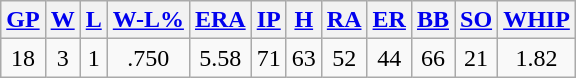<table class="wikitable">
<tr>
<th><a href='#'>GP</a></th>
<th><a href='#'>W</a></th>
<th><a href='#'>L</a></th>
<th><a href='#'>W-L%</a></th>
<th><a href='#'>ERA</a></th>
<th><a href='#'>IP</a></th>
<th><a href='#'>H</a></th>
<th><a href='#'>RA</a></th>
<th><a href='#'>ER</a></th>
<th><a href='#'>BB</a></th>
<th><a href='#'>SO</a></th>
<th><a href='#'>WHIP</a></th>
</tr>
<tr align=center>
<td>18</td>
<td>3</td>
<td>1</td>
<td>.750</td>
<td>5.58</td>
<td>71</td>
<td>63</td>
<td>52</td>
<td>44</td>
<td>66</td>
<td>21</td>
<td>1.82</td>
</tr>
</table>
